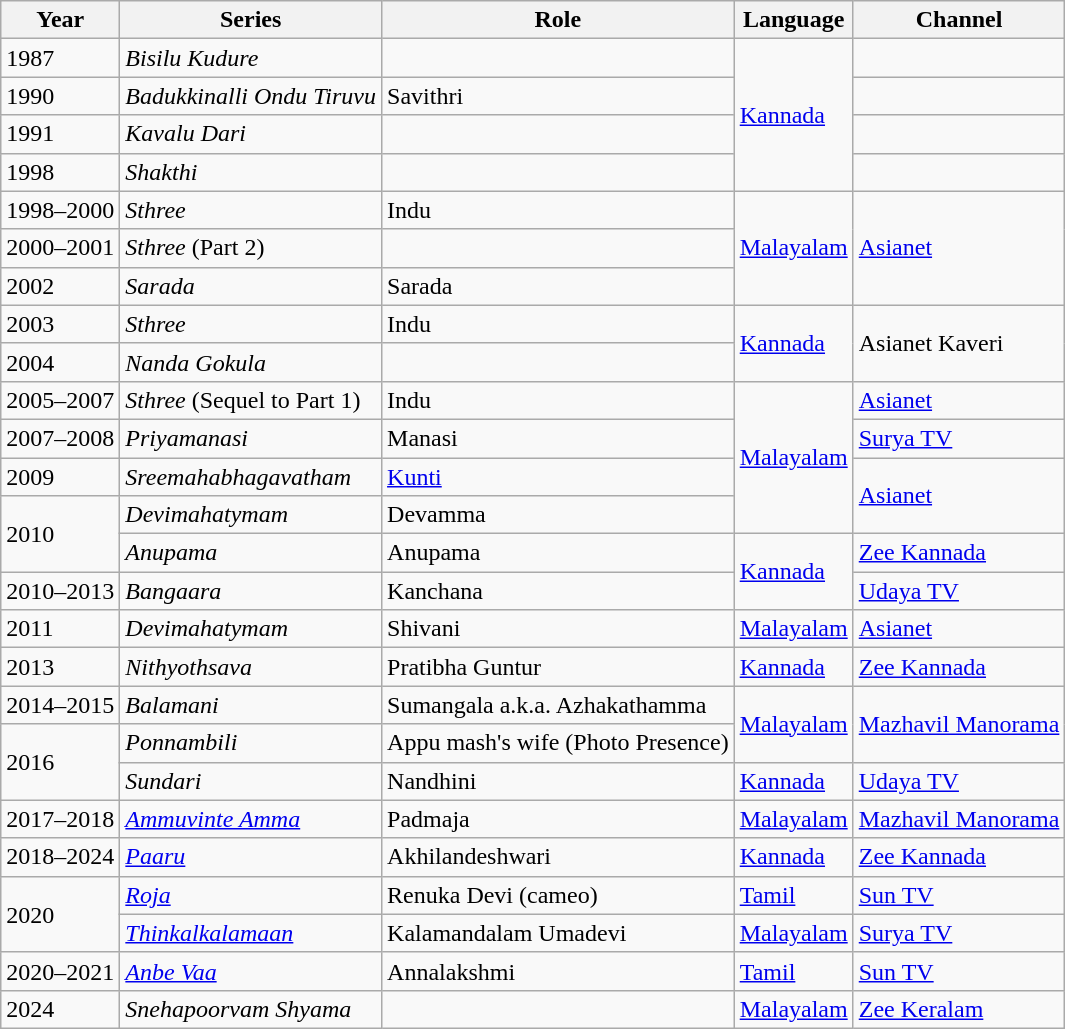<table class="wikitable sortable">
<tr>
<th scope="col">Year</th>
<th scope="col">Series</th>
<th scope="col">Role</th>
<th scope="col">Language</th>
<th scope="col">Channel</th>
</tr>
<tr>
<td>1987</td>
<td><em>Bisilu Kudure</em></td>
<td></td>
<td rowspan=4><a href='#'>Kannada</a></td>
<td></td>
</tr>
<tr>
<td>1990</td>
<td><em>Badukkinalli Ondu Tiruvu</em></td>
<td>Savithri</td>
<td></td>
</tr>
<tr>
<td>1991</td>
<td><em>Kavalu Dari</em></td>
<td></td>
<td></td>
</tr>
<tr>
<td>1998</td>
<td><em>Shakthi</em></td>
<td></td>
<td></td>
</tr>
<tr>
<td>1998–2000</td>
<td><em>Sthree</em></td>
<td>Indu</td>
<td rowspan=3><a href='#'>Malayalam</a></td>
<td rowspan=3><a href='#'>Asianet</a></td>
</tr>
<tr>
<td>2000–2001</td>
<td><em>Sthree</em> (Part 2)</td>
<td></td>
</tr>
<tr>
<td>2002</td>
<td><em>Sarada</em></td>
<td>Sarada</td>
</tr>
<tr>
<td>2003</td>
<td><em>Sthree</em></td>
<td>Indu</td>
<td rowspan=2><a href='#'>Kannada</a></td>
<td rowspan=2>Asianet Kaveri</td>
</tr>
<tr>
<td>2004</td>
<td><em>Nanda Gokula</em></td>
<td></td>
</tr>
<tr>
<td>2005–2007</td>
<td><em>Sthree</em> (Sequel to Part 1)</td>
<td>Indu</td>
<td rowspan=4><a href='#'>Malayalam</a></td>
<td><a href='#'>Asianet</a></td>
</tr>
<tr>
<td>2007–2008</td>
<td><em>Priyamanasi</em></td>
<td>Manasi</td>
<td><a href='#'>Surya TV</a></td>
</tr>
<tr>
<td>2009</td>
<td><em>Sreemahabhagavatham</em></td>
<td><a href='#'>Kunti</a></td>
<td rowspan=2><a href='#'>Asianet</a></td>
</tr>
<tr>
<td rowspan=2>2010</td>
<td><em>Devimahatymam</em></td>
<td>Devamma</td>
</tr>
<tr>
<td><em>Anupama</em></td>
<td>Anupama</td>
<td rowspan=2><a href='#'>Kannada</a></td>
<td><a href='#'>Zee Kannada</a></td>
</tr>
<tr>
<td>2010–2013</td>
<td><em>Bangaara</em></td>
<td>Kanchana</td>
<td><a href='#'>Udaya TV</a></td>
</tr>
<tr>
<td>2011</td>
<td><em>Devimahatymam</em></td>
<td>Shivani</td>
<td><a href='#'>Malayalam</a></td>
<td><a href='#'>Asianet</a></td>
</tr>
<tr>
<td>2013</td>
<td><em>Nithyothsava</em></td>
<td>Pratibha Guntur</td>
<td><a href='#'>Kannada</a></td>
<td><a href='#'>Zee Kannada</a></td>
</tr>
<tr>
<td>2014–2015</td>
<td><em>Balamani</em></td>
<td>Sumangala a.k.a. Azhakathamma</td>
<td rowspan=2><a href='#'>Malayalam</a></td>
<td rowspan=2><a href='#'>Mazhavil Manorama</a></td>
</tr>
<tr>
<td rowspan=2>2016</td>
<td><em>Ponnambili</em></td>
<td>Appu mash's wife (Photo Presence)</td>
</tr>
<tr>
<td><em>Sundari</em></td>
<td>Nandhini</td>
<td><a href='#'>Kannada</a></td>
<td><a href='#'>Udaya TV</a></td>
</tr>
<tr>
<td>2017–2018</td>
<td><em><a href='#'>Ammuvinte Amma</a></em></td>
<td>Padmaja</td>
<td><a href='#'>Malayalam</a></td>
<td><a href='#'>Mazhavil Manorama</a></td>
</tr>
<tr>
<td>2018–2024</td>
<td><em><a href='#'>Paaru</a></em></td>
<td>Akhilandeshwari</td>
<td><a href='#'>Kannada</a></td>
<td><a href='#'>Zee Kannada</a></td>
</tr>
<tr>
<td rowspan=2>2020</td>
<td><em><a href='#'>Roja</a></em></td>
<td>Renuka Devi (cameo)</td>
<td><a href='#'>Tamil</a></td>
<td><a href='#'>Sun TV</a></td>
</tr>
<tr>
<td><em><a href='#'>Thinkalkalamaan</a></em></td>
<td>Kalamandalam Umadevi</td>
<td><a href='#'>Malayalam</a></td>
<td><a href='#'>Surya TV</a></td>
</tr>
<tr>
<td>2020–2021</td>
<td><em><a href='#'>Anbe Vaa</a></em></td>
<td>Annalakshmi</td>
<td><a href='#'>Tamil</a></td>
<td><a href='#'>Sun TV</a></td>
</tr>
<tr>
<td>2024</td>
<td><em>Snehapoorvam Shyama</em></td>
<td></td>
<td><a href='#'>Malayalam</a></td>
<td><a href='#'>Zee Keralam</a></td>
</tr>
</table>
